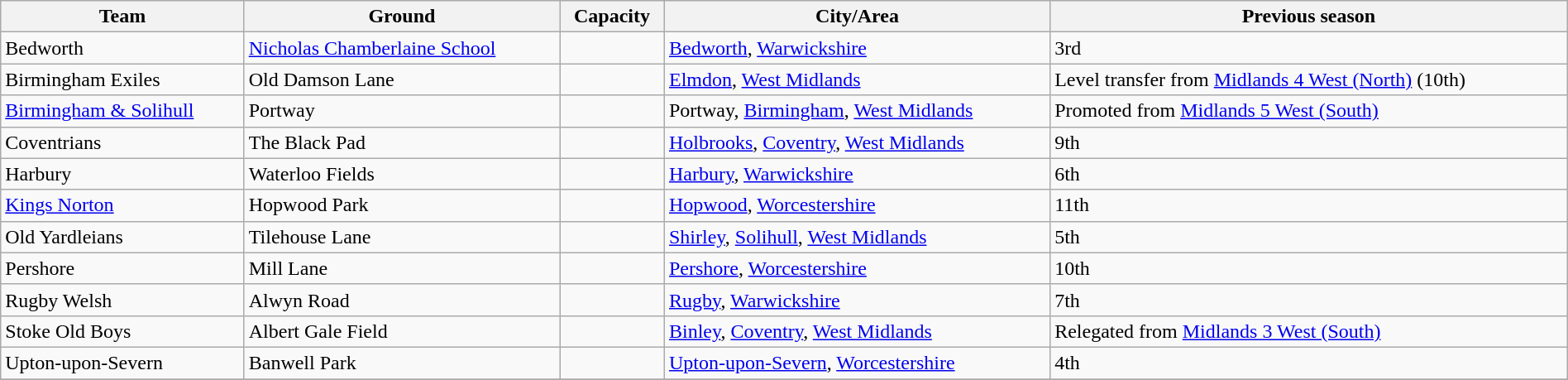<table class="wikitable sortable" width=100%>
<tr>
<th>Team</th>
<th>Ground</th>
<th>Capacity</th>
<th>City/Area</th>
<th>Previous season</th>
</tr>
<tr>
<td>Bedworth</td>
<td><a href='#'>Nicholas Chamberlaine School</a></td>
<td></td>
<td><a href='#'>Bedworth</a>, <a href='#'>Warwickshire</a></td>
<td>3rd</td>
</tr>
<tr>
<td>Birmingham Exiles</td>
<td>Old Damson Lane</td>
<td></td>
<td><a href='#'>Elmdon</a>, <a href='#'>West Midlands</a></td>
<td>Level  transfer from <a href='#'>Midlands 4 West (North)</a> (10th)</td>
</tr>
<tr>
<td><a href='#'>Birmingham & Solihull</a></td>
<td>Portway</td>
<td></td>
<td>Portway, <a href='#'>Birmingham</a>, <a href='#'>West Midlands</a></td>
<td>Promoted from <a href='#'>Midlands 5 West (South)</a></td>
</tr>
<tr>
<td>Coventrians</td>
<td>The Black Pad</td>
<td></td>
<td><a href='#'>Holbrooks</a>, <a href='#'>Coventry</a>, <a href='#'>West Midlands</a></td>
<td>9th</td>
</tr>
<tr>
<td>Harbury</td>
<td>Waterloo Fields</td>
<td></td>
<td><a href='#'>Harbury</a>, <a href='#'>Warwickshire</a></td>
<td>6th</td>
</tr>
<tr>
<td><a href='#'>Kings Norton</a></td>
<td>Hopwood Park</td>
<td></td>
<td><a href='#'>Hopwood</a>, <a href='#'>Worcestershire</a></td>
<td>11th</td>
</tr>
<tr>
<td>Old Yardleians</td>
<td>Tilehouse Lane</td>
<td></td>
<td><a href='#'>Shirley</a>, <a href='#'>Solihull</a>, <a href='#'>West Midlands</a></td>
<td>5th</td>
</tr>
<tr>
<td>Pershore</td>
<td>Mill Lane</td>
<td></td>
<td><a href='#'>Pershore</a>, <a href='#'>Worcestershire</a></td>
<td>10th</td>
</tr>
<tr>
<td>Rugby Welsh</td>
<td>Alwyn Road</td>
<td></td>
<td><a href='#'>Rugby</a>, <a href='#'>Warwickshire</a></td>
<td>7th</td>
</tr>
<tr>
<td>Stoke Old Boys</td>
<td>Albert Gale Field</td>
<td></td>
<td><a href='#'>Binley</a>, <a href='#'>Coventry</a>, <a href='#'>West Midlands</a></td>
<td>Relegated from <a href='#'>Midlands 3 West (South)</a></td>
</tr>
<tr>
<td>Upton-upon-Severn</td>
<td>Banwell Park</td>
<td></td>
<td><a href='#'>Upton-upon-Severn</a>, <a href='#'>Worcestershire</a></td>
<td>4th</td>
</tr>
<tr>
</tr>
</table>
